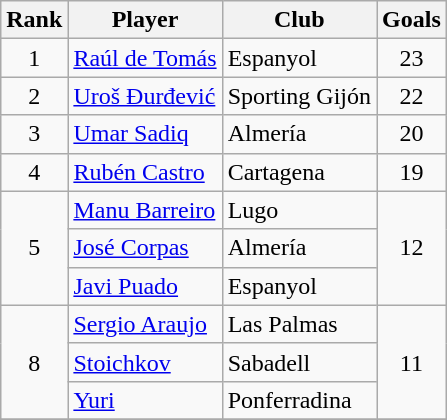<table class="wikitable" style="text-align:center">
<tr>
<th>Rank</th>
<th>Player</th>
<th>Club</th>
<th>Goals</th>
</tr>
<tr>
<td>1</td>
<td align=left> <a href='#'>Raúl de Tomás</a></td>
<td align=left>Espanyol</td>
<td>23</td>
</tr>
<tr>
<td>2</td>
<td align=left> <a href='#'>Uroš Đurđević</a></td>
<td align=left>Sporting Gijón</td>
<td>22</td>
</tr>
<tr>
<td>3</td>
<td align=left> <a href='#'>Umar Sadiq</a></td>
<td align=left>Almería</td>
<td>20</td>
</tr>
<tr>
<td>4</td>
<td align=left> <a href='#'>Rubén Castro</a></td>
<td align=left>Cartagena</td>
<td>19</td>
</tr>
<tr>
<td rowspan=3>5</td>
<td align=left> <a href='#'>Manu Barreiro</a></td>
<td align=left>Lugo</td>
<td rowspan=3>12</td>
</tr>
<tr>
<td align=left> <a href='#'>José Corpas</a></td>
<td align=left>Almería</td>
</tr>
<tr>
<td align=left> <a href='#'>Javi Puado</a></td>
<td align=left>Espanyol</td>
</tr>
<tr>
<td rowspan=3>8</td>
<td align=left> <a href='#'>Sergio Araujo</a></td>
<td align=left>Las Palmas</td>
<td rowspan=3>11</td>
</tr>
<tr>
<td align=left> <a href='#'>Stoichkov</a></td>
<td align=left>Sabadell</td>
</tr>
<tr>
<td align=left> <a href='#'>Yuri</a></td>
<td align=left>Ponferradina</td>
</tr>
<tr>
</tr>
</table>
